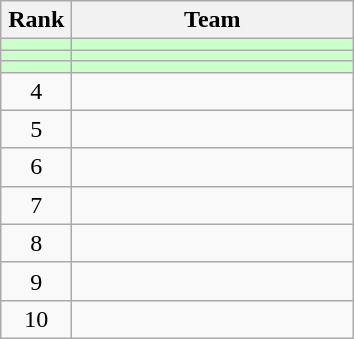<table class="wikitable" style="text-align: center;">
<tr>
<th width=40>Rank</th>
<th width=180>Team</th>
</tr>
<tr bgcolor=#CCFFCC>
<td></td>
<td align="left"></td>
</tr>
<tr bgcolor=#CCFFCC>
<td></td>
<td align="left"></td>
</tr>
<tr bgcolor=#CCFFCC>
<td></td>
<td align="left"></td>
</tr>
<tr>
<td>4</td>
<td align="left"></td>
</tr>
<tr>
<td>5</td>
<td align="left"></td>
</tr>
<tr>
<td>6</td>
<td align="left"></td>
</tr>
<tr>
<td>7</td>
<td align="left"></td>
</tr>
<tr>
<td>8</td>
<td align="left"></td>
</tr>
<tr>
<td>9</td>
<td align="left"></td>
</tr>
<tr>
<td>10</td>
<td align="left"></td>
</tr>
</table>
